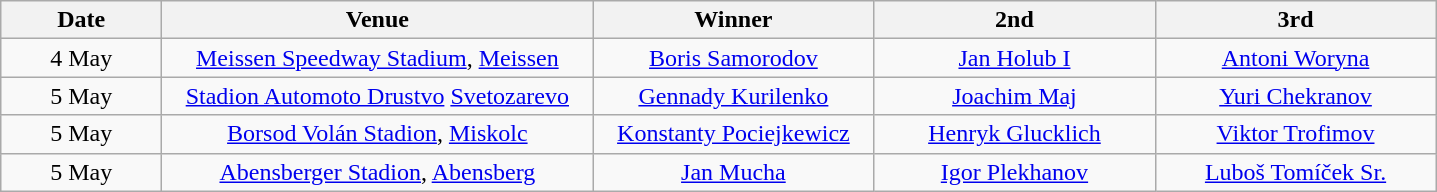<table class="wikitable" style="text-align:center">
<tr>
<th width=100>Date</th>
<th width=280>Venue</th>
<th width=180>Winner</th>
<th width=180>2nd</th>
<th width=180>3rd</th>
</tr>
<tr>
<td align=center>4 May</td>
<td> <a href='#'>Meissen Speedway Stadium</a>, <a href='#'>Meissen</a></td>
<td> <a href='#'>Boris Samorodov</a></td>
<td> <a href='#'>Jan Holub I</a></td>
<td> <a href='#'>Antoni Woryna</a></td>
</tr>
<tr>
<td align=center>5 May</td>
<td> <a href='#'>Stadion Automoto Drustvo</a> <a href='#'>Svetozarevo</a></td>
<td> <a href='#'>Gennady Kurilenko</a></td>
<td> <a href='#'>Joachim Maj</a></td>
<td> <a href='#'>Yuri Chekranov</a></td>
</tr>
<tr>
<td align=center>5 May</td>
<td> <a href='#'>Borsod Volán Stadion</a>, <a href='#'>Miskolc</a></td>
<td> <a href='#'>Konstanty Pociejkewicz</a></td>
<td> <a href='#'>Henryk Glucklich</a></td>
<td> <a href='#'>Viktor Trofimov</a></td>
</tr>
<tr>
<td align=center>5 May</td>
<td> <a href='#'>Abensberger Stadion</a>, <a href='#'>Abensberg</a></td>
<td> <a href='#'>Jan Mucha</a></td>
<td> <a href='#'>Igor Plekhanov</a></td>
<td> <a href='#'>Luboš Tomíček Sr.</a></td>
</tr>
</table>
